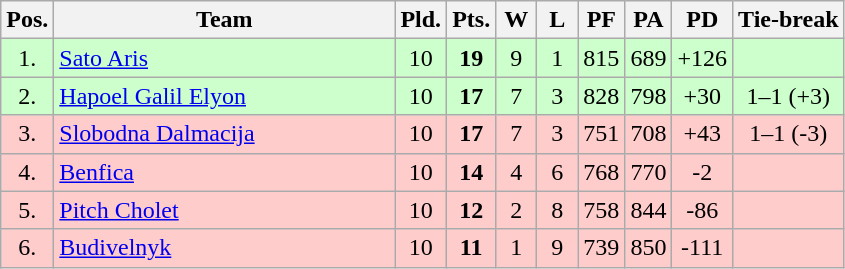<table class="wikitable" style="text-align:center">
<tr>
<th width=15>Pos.</th>
<th width=220>Team</th>
<th width=20>Pld.</th>
<th width=20>Pts.</th>
<th width=20>W</th>
<th width=20>L</th>
<th width=20>PF</th>
<th width=20>PA</th>
<th width=20>PD</th>
<th>Tie-break</th>
</tr>
<tr style="background: #ccffcc;">
<td>1.</td>
<td align=left> <a href='#'>Sato Aris</a></td>
<td>10</td>
<td><strong>19</strong></td>
<td>9</td>
<td>1</td>
<td>815</td>
<td>689</td>
<td>+126</td>
<td></td>
</tr>
<tr style="background: #ccffcc;">
<td>2.</td>
<td align=left> <a href='#'>Hapoel Galil Elyon</a></td>
<td>10</td>
<td><strong>17</strong></td>
<td>7</td>
<td>3</td>
<td>828</td>
<td>798</td>
<td>+30</td>
<td>1–1 (+3)</td>
</tr>
<tr style="background: #ffcccc;">
<td>3.</td>
<td align=left> <a href='#'>Slobodna Dalmacija</a></td>
<td>10</td>
<td><strong>17</strong></td>
<td>7</td>
<td>3</td>
<td>751</td>
<td>708</td>
<td>+43</td>
<td>1–1 (-3)</td>
</tr>
<tr style="background: #ffcccc;">
<td>4.</td>
<td align=left> <a href='#'>Benfica</a></td>
<td>10</td>
<td><strong>14</strong></td>
<td>4</td>
<td>6</td>
<td>768</td>
<td>770</td>
<td>-2</td>
<td></td>
</tr>
<tr style="background: #ffcccc;">
<td>5.</td>
<td align=left> <a href='#'>Pitch Cholet</a></td>
<td>10</td>
<td><strong>12</strong></td>
<td>2</td>
<td>8</td>
<td>758</td>
<td>844</td>
<td>-86</td>
<td></td>
</tr>
<tr style="background: #ffcccc;">
<td>6.</td>
<td align=left> <a href='#'>Budivelnyk</a></td>
<td>10</td>
<td><strong>11</strong></td>
<td>1</td>
<td>9</td>
<td>739</td>
<td>850</td>
<td>-111</td>
<td></td>
</tr>
</table>
